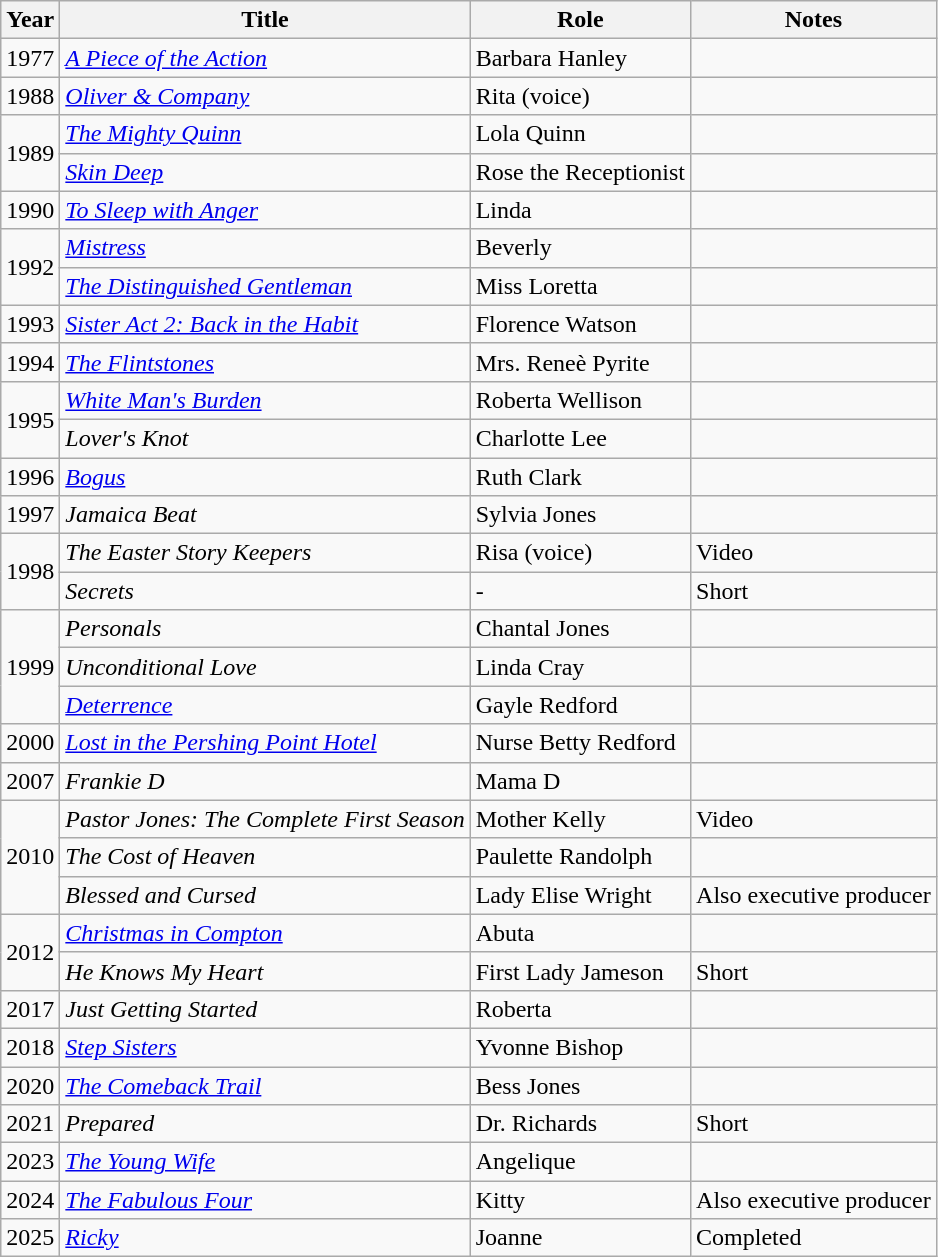<table class="wikitable sortable">
<tr>
<th>Year</th>
<th>Title</th>
<th>Role</th>
<th>Notes</th>
</tr>
<tr>
<td>1977</td>
<td><em><a href='#'>A Piece of the Action</a></em></td>
<td>Barbara Hanley</td>
<td></td>
</tr>
<tr>
<td>1988</td>
<td><em><a href='#'>Oliver & Company</a></em></td>
<td>Rita (voice)</td>
<td></td>
</tr>
<tr>
<td rowspan=2>1989</td>
<td><em><a href='#'>The Mighty Quinn</a></em></td>
<td>Lola Quinn</td>
<td></td>
</tr>
<tr>
<td><em><a href='#'>Skin Deep</a></em></td>
<td>Rose the Receptionist</td>
<td></td>
</tr>
<tr>
<td>1990</td>
<td><em><a href='#'>To Sleep with Anger</a></em></td>
<td>Linda</td>
<td></td>
</tr>
<tr>
<td rowspan=2>1992</td>
<td><em><a href='#'>Mistress</a></em></td>
<td>Beverly</td>
<td></td>
</tr>
<tr>
<td><em><a href='#'>The Distinguished Gentleman</a></em></td>
<td>Miss Loretta</td>
<td></td>
</tr>
<tr>
<td>1993</td>
<td><em><a href='#'>Sister Act 2: Back in the Habit</a></em></td>
<td>Florence Watson</td>
<td></td>
</tr>
<tr>
<td>1994</td>
<td><em><a href='#'>The Flintstones</a></em></td>
<td>Mrs. Reneè Pyrite</td>
<td></td>
</tr>
<tr>
<td rowspan=2>1995</td>
<td><em><a href='#'>White Man's Burden</a></em></td>
<td>Roberta Wellison</td>
<td></td>
</tr>
<tr>
<td><em>Lover's Knot</em></td>
<td>Charlotte Lee</td>
<td></td>
</tr>
<tr>
<td>1996</td>
<td><em><a href='#'>Bogus</a></em></td>
<td>Ruth Clark</td>
<td></td>
</tr>
<tr>
<td>1997</td>
<td><em>Jamaica Beat</em></td>
<td>Sylvia Jones</td>
<td></td>
</tr>
<tr>
<td rowspan=2>1998</td>
<td><em>The Easter Story Keepers</em></td>
<td>Risa (voice)</td>
<td>Video</td>
</tr>
<tr>
<td><em>Secrets</em></td>
<td>-</td>
<td>Short</td>
</tr>
<tr>
<td rowspan=3>1999</td>
<td><em>Personals</em></td>
<td>Chantal Jones</td>
<td></td>
</tr>
<tr>
<td><em>Unconditional Love</em></td>
<td>Linda Cray</td>
<td></td>
</tr>
<tr>
<td><em><a href='#'>Deterrence</a></em></td>
<td>Gayle Redford</td>
<td></td>
</tr>
<tr>
<td>2000</td>
<td><em><a href='#'>Lost in the Pershing Point Hotel</a></em></td>
<td>Nurse Betty Redford</td>
<td></td>
</tr>
<tr>
<td>2007</td>
<td><em>Frankie D</em></td>
<td>Mama D</td>
<td></td>
</tr>
<tr>
<td rowspan=3>2010</td>
<td><em>Pastor Jones: The Complete First Season</em></td>
<td>Mother Kelly</td>
<td>Video</td>
</tr>
<tr>
<td><em>The Cost of Heaven</em></td>
<td>Paulette Randolph</td>
<td></td>
</tr>
<tr>
<td><em>Blessed and Cursed</em></td>
<td>Lady Elise Wright</td>
<td>Also executive producer</td>
</tr>
<tr>
<td rowspan=2>2012</td>
<td><em><a href='#'>Christmas in Compton</a></em></td>
<td>Abuta</td>
<td></td>
</tr>
<tr>
<td><em>He Knows My Heart</em></td>
<td>First Lady Jameson</td>
<td>Short</td>
</tr>
<tr>
<td>2017</td>
<td><em>Just Getting Started</em></td>
<td>Roberta</td>
<td></td>
</tr>
<tr>
<td>2018</td>
<td><em><a href='#'>Step Sisters</a></em></td>
<td>Yvonne Bishop</td>
<td></td>
</tr>
<tr>
<td>2020</td>
<td><em><a href='#'>The Comeback Trail</a></em></td>
<td>Bess Jones</td>
<td></td>
</tr>
<tr>
<td>2021</td>
<td><em>Prepared</em></td>
<td>Dr. Richards</td>
<td>Short</td>
</tr>
<tr>
<td>2023</td>
<td><em><a href='#'>The Young Wife</a></em></td>
<td>Angelique</td>
<td></td>
</tr>
<tr>
<td>2024</td>
<td><em><a href='#'>The Fabulous Four</a></em></td>
<td>Kitty</td>
<td>Also executive producer</td>
</tr>
<tr>
<td>2025</td>
<td><em><a href='#'>Ricky</a></em></td>
<td>Joanne</td>
<td>Completed</td>
</tr>
</table>
